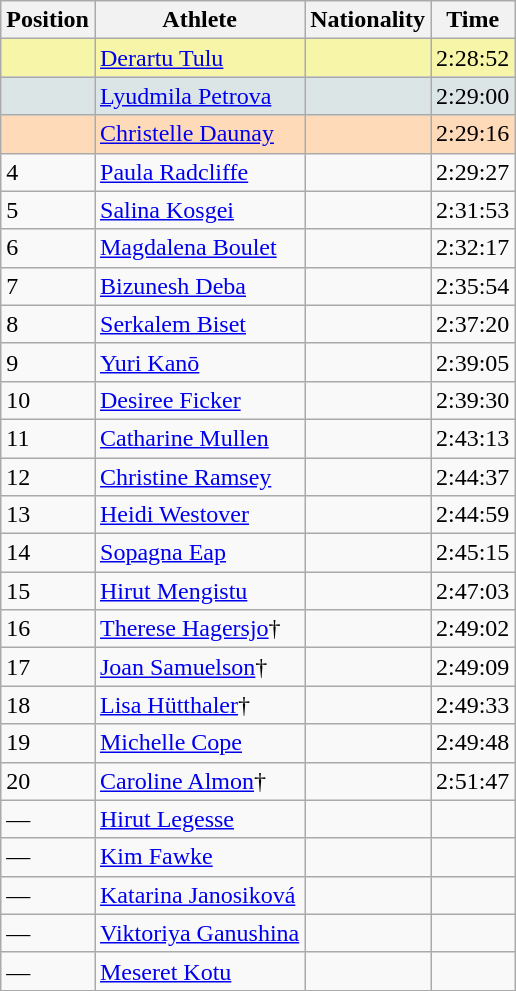<table class="wikitable sortable">
<tr>
<th>Position</th>
<th>Athlete</th>
<th>Nationality</th>
<th>Time</th>
</tr>
<tr bgcolor=#F7F6A8>
<td></td>
<td><a href='#'>Derartu Tulu</a></td>
<td></td>
<td>2:28:52</td>
</tr>
<tr bgcolor=#DCE5E5>
<td></td>
<td><a href='#'>Lyudmila Petrova</a></td>
<td></td>
<td>2:29:00</td>
</tr>
<tr bgcolor=#FFDAB9>
<td></td>
<td><a href='#'>Christelle Daunay</a></td>
<td></td>
<td>2:29:16</td>
</tr>
<tr>
<td>4</td>
<td><a href='#'>Paula Radcliffe</a></td>
<td></td>
<td>2:29:27</td>
</tr>
<tr>
<td>5</td>
<td><a href='#'>Salina Kosgei</a></td>
<td></td>
<td>2:31:53</td>
</tr>
<tr>
<td>6</td>
<td><a href='#'>Magdalena Boulet</a></td>
<td></td>
<td>2:32:17</td>
</tr>
<tr>
<td>7</td>
<td><a href='#'>Bizunesh Deba</a></td>
<td></td>
<td>2:35:54</td>
</tr>
<tr>
<td>8</td>
<td><a href='#'>Serkalem Biset</a></td>
<td></td>
<td>2:37:20</td>
</tr>
<tr>
<td>9</td>
<td><a href='#'>Yuri Kanō</a></td>
<td></td>
<td>2:39:05</td>
</tr>
<tr>
<td>10</td>
<td><a href='#'>Desiree Ficker</a></td>
<td></td>
<td>2:39:30</td>
</tr>
<tr>
<td>11</td>
<td><a href='#'>Catharine Mullen</a></td>
<td></td>
<td>2:43:13</td>
</tr>
<tr>
<td>12</td>
<td><a href='#'>Christine Ramsey</a></td>
<td></td>
<td>2:44:37</td>
</tr>
<tr>
<td>13</td>
<td><a href='#'>Heidi Westover</a></td>
<td></td>
<td>2:44:59</td>
</tr>
<tr>
<td>14</td>
<td><a href='#'>Sopagna Eap</a></td>
<td></td>
<td>2:45:15</td>
</tr>
<tr>
<td>15</td>
<td><a href='#'>Hirut Mengistu</a></td>
<td></td>
<td>2:47:03</td>
</tr>
<tr>
<td>16</td>
<td><a href='#'>Therese Hagersjo</a>†</td>
<td></td>
<td>2:49:02</td>
</tr>
<tr>
<td>17</td>
<td><a href='#'>Joan Samuelson</a>†</td>
<td></td>
<td>2:49:09</td>
</tr>
<tr>
<td>18</td>
<td><a href='#'>Lisa Hütthaler</a>†</td>
<td></td>
<td>2:49:33</td>
</tr>
<tr>
<td>19</td>
<td><a href='#'>Michelle Cope</a></td>
<td></td>
<td>2:49:48</td>
</tr>
<tr>
<td>20</td>
<td><a href='#'>Caroline Almon</a>†</td>
<td></td>
<td>2:51:47</td>
</tr>
<tr>
<td>—</td>
<td><a href='#'>Hirut Legesse</a></td>
<td></td>
<td></td>
</tr>
<tr>
<td>—</td>
<td><a href='#'>Kim Fawke</a></td>
<td></td>
<td></td>
</tr>
<tr>
<td>—</td>
<td><a href='#'>Katarina Janosiková</a></td>
<td></td>
<td></td>
</tr>
<tr>
<td>—</td>
<td><a href='#'>Viktoriya Ganushina</a></td>
<td></td>
<td></td>
</tr>
<tr>
<td>—</td>
<td><a href='#'>Meseret Kotu</a></td>
<td></td>
<td></td>
</tr>
</table>
